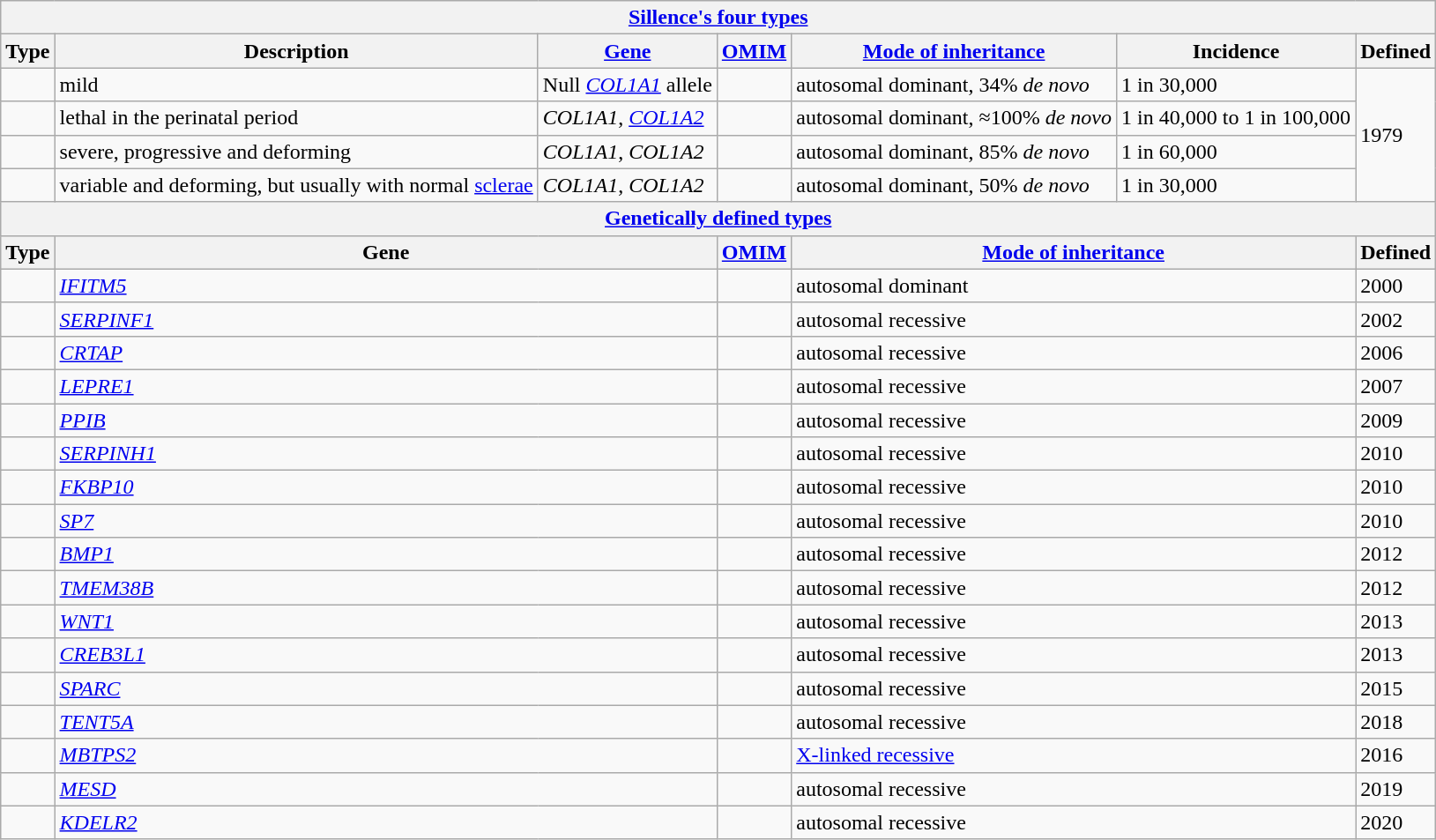<table class="wikitable">
<tr>
<th colspan="7"><a href='#'>Sillence's four types</a></th>
</tr>
<tr>
<th>Type</th>
<th>Description</th>
<th><a href='#'>Gene</a></th>
<th><a href='#'>OMIM</a></th>
<th><a href='#'>Mode of inheritance</a></th>
<th>Incidence</th>
<th>Defined</th>
</tr>
<tr>
<td><strong></strong></td>
<td>mild</td>
<td>Null <em><a href='#'>COL1A1</a></em> allele</td>
<td></td>
<td>autosomal dominant, 34% <em>de novo</em></td>
<td>1 in 30,000</td>
<td rowspan="4">1979</td>
</tr>
<tr>
<td><strong></strong></td>
<td>lethal in the perinatal period</td>
<td><em>COL1A1</em>, <em><a href='#'>COL1A2</a></em></td>
<td></td>
<td>autosomal dominant, ≈100% <em>de novo</em></td>
<td>1 in 40,000 to 1 in 100,000</td>
</tr>
<tr>
<td><strong></strong></td>
<td>severe, progressive and deforming</td>
<td><em>COL1A1</em>, <em>COL1A2</em></td>
<td></td>
<td>autosomal dominant, 85% <em>de novo</em></td>
<td>1 in 60,000</td>
</tr>
<tr>
<td><strong></strong></td>
<td>variable and deforming, but usually with normal <a href='#'>sclerae</a></td>
<td><em>COL1A1</em>, <em>COL1A2</em></td>
<td></td>
<td>autosomal dominant, 50% <em>de novo</em></td>
<td>1 in 30,000</td>
</tr>
<tr>
<th colspan="7" style="border-top-width: 0px"><a href='#'>Genetically defined types</a></th>
</tr>
<tr>
<th>Type</th>
<th colspan="2">Gene</th>
<th><a href='#'>OMIM</a></th>
<th colspan="2"><a href='#'>Mode of inheritance</a></th>
<th>Defined</th>
</tr>
<tr>
<td></td>
<td colspan="2"><a href='#'><em>IFITM5</em></a></td>
<td></td>
<td colspan="2">autosomal dominant</td>
<td>2000</td>
</tr>
<tr>
<td></td>
<td colspan="2"><em><a href='#'>SERPINF1</a></em></td>
<td></td>
<td colspan="2">autosomal recessive</td>
<td>2002</td>
</tr>
<tr>
<td></td>
<td colspan="2"><em><a href='#'>CRTAP</a></em></td>
<td></td>
<td colspan="2">autosomal recessive</td>
<td>2006</td>
</tr>
<tr>
<td></td>
<td colspan="2"><em><a href='#'>LEPRE1</a></em></td>
<td></td>
<td colspan="2">autosomal recessive</td>
<td>2007</td>
</tr>
<tr>
<td></td>
<td colspan="2"><em><a href='#'>PPIB</a></em></td>
<td></td>
<td colspan="2">autosomal recessive</td>
<td>2009</td>
</tr>
<tr>
<td></td>
<td colspan="2"><em><a href='#'>SERPINH1</a></em></td>
<td></td>
<td colspan="2">autosomal recessive</td>
<td>2010</td>
</tr>
<tr>
<td></td>
<td colspan="2"><em><a href='#'>FKBP10</a></em></td>
<td></td>
<td colspan="2">autosomal recessive</td>
<td>2010</td>
</tr>
<tr>
<td></td>
<td colspan="2"><em><a href='#'>SP7</a></em></td>
<td></td>
<td colspan="2">autosomal recessive</td>
<td>2010</td>
</tr>
<tr>
<td></td>
<td colspan="2"><em><a href='#'>BMP1</a></em></td>
<td></td>
<td colspan="2">autosomal recessive</td>
<td>2012</td>
</tr>
<tr>
<td></td>
<td colspan="2"><em><a href='#'>TMEM38B</a></em></td>
<td></td>
<td colspan="2">autosomal recessive</td>
<td>2012</td>
</tr>
<tr>
<td></td>
<td colspan="2"><em><a href='#'>WNT1</a></em></td>
<td></td>
<td colspan="2">autosomal recessive</td>
<td>2013</td>
</tr>
<tr>
<td></td>
<td colspan="2"><em><a href='#'>CREB3L1</a></em></td>
<td></td>
<td colspan="2">autosomal recessive</td>
<td>2013</td>
</tr>
<tr>
<td></td>
<td colspan="2"><em><a href='#'>SPARC</a></em></td>
<td></td>
<td colspan="2">autosomal recessive</td>
<td>2015</td>
</tr>
<tr>
<td></td>
<td colspan="2"><em><a href='#'>TENT5A</a></em></td>
<td></td>
<td colspan="2">autosomal recessive</td>
<td>2018</td>
</tr>
<tr>
<td></td>
<td colspan="2"><em><a href='#'>MBTPS2</a></em></td>
<td></td>
<td colspan="2"><a href='#'>X-linked recessive</a></td>
<td>2016</td>
</tr>
<tr>
<td></td>
<td colspan="2"><em><a href='#'>MESD</a></em></td>
<td></td>
<td colspan="2">autosomal recessive</td>
<td>2019</td>
</tr>
<tr>
<td></td>
<td colspan="2"><em><a href='#'>KDELR2</a></em></td>
<td></td>
<td colspan="2">autosomal recessive</td>
<td>2020</td>
</tr>
</table>
